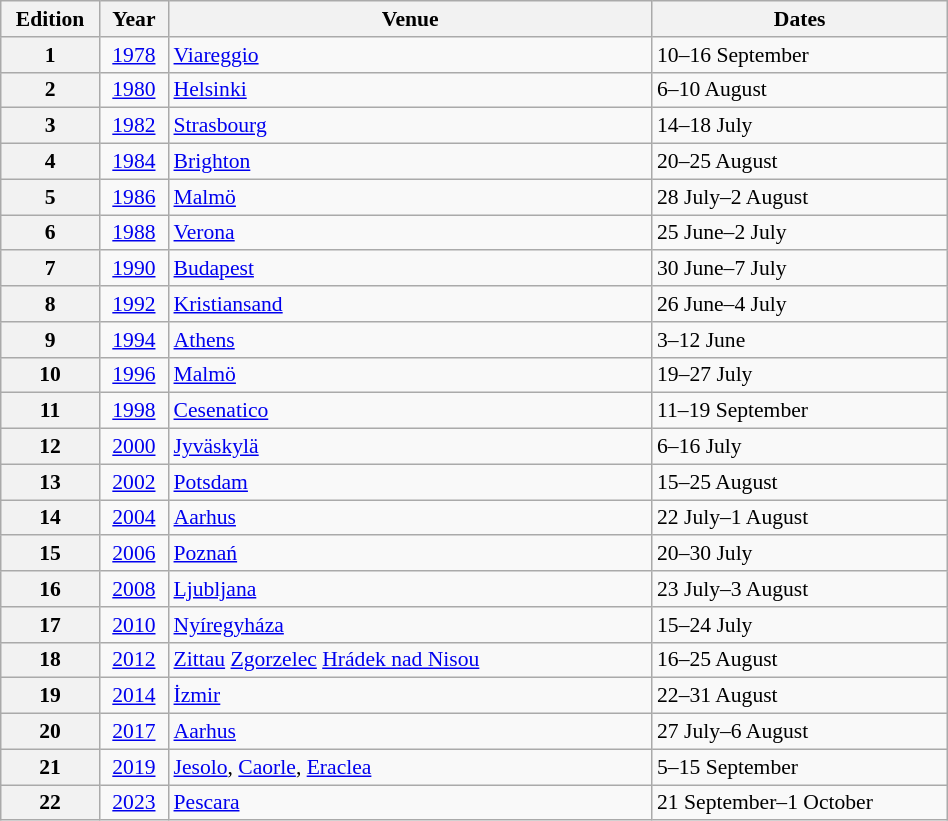<table class="wikitable" width=50% style="font-size:90%; text-align:left;">
<tr>
<th width=20>Edition</th>
<th width=30>Year</th>
<th width=250>Venue</th>
<th width=150>Dates</th>
</tr>
<tr>
<th>1</th>
<td align=center><a href='#'>1978</a></td>
<td> <a href='#'>Viareggio</a></td>
<td>10–16 September</td>
</tr>
<tr>
<th>2</th>
<td align=center><a href='#'>1980</a></td>
<td> <a href='#'>Helsinki</a></td>
<td>6–10 August</td>
</tr>
<tr>
<th>3</th>
<td align=center><a href='#'>1982</a></td>
<td> <a href='#'>Strasbourg</a></td>
<td>14–18 July</td>
</tr>
<tr>
<th>4</th>
<td align=center><a href='#'>1984</a></td>
<td> <a href='#'>Brighton</a></td>
<td>20–25 August</td>
</tr>
<tr>
<th>5</th>
<td align=center><a href='#'>1986</a></td>
<td> <a href='#'>Malmö</a></td>
<td>28 July–2 August</td>
</tr>
<tr>
<th>6</th>
<td align=center><a href='#'>1988</a></td>
<td> <a href='#'>Verona</a></td>
<td>25 June–2 July</td>
</tr>
<tr>
<th>7</th>
<td align=center><a href='#'>1990</a></td>
<td> <a href='#'>Budapest</a></td>
<td>30 June–7 July</td>
</tr>
<tr>
<th>8</th>
<td align=center><a href='#'>1992</a></td>
<td> <a href='#'>Kristiansand</a></td>
<td>26 June–4 July</td>
</tr>
<tr>
<th>9</th>
<td align=center><a href='#'>1994</a></td>
<td> <a href='#'>Athens</a></td>
<td>3–12 June</td>
</tr>
<tr>
<th>10</th>
<td align=center><a href='#'>1996</a></td>
<td> <a href='#'>Malmö</a></td>
<td>19–27 July</td>
</tr>
<tr>
<th>11</th>
<td align=center><a href='#'>1998</a></td>
<td> <a href='#'>Cesenatico</a></td>
<td>11–19 September</td>
</tr>
<tr>
<th>12</th>
<td align="center"><a href='#'>2000</a></td>
<td> <a href='#'>Jyväskylä</a></td>
<td>6–16 July</td>
</tr>
<tr>
<th>13</th>
<td align="center"><a href='#'>2002</a></td>
<td> <a href='#'>Potsdam</a></td>
<td>15–25 August</td>
</tr>
<tr>
<th>14</th>
<td align="center"><a href='#'>2004</a></td>
<td> <a href='#'>Aarhus</a></td>
<td>22 July–1 August</td>
</tr>
<tr>
<th>15</th>
<td align="center"><a href='#'>2006</a></td>
<td> <a href='#'>Poznań</a></td>
<td>20–30 July</td>
</tr>
<tr>
<th>16</th>
<td align="center"><a href='#'>2008</a></td>
<td> <a href='#'>Ljubljana</a></td>
<td>23 July–3 August</td>
</tr>
<tr>
<th>17</th>
<td align="center"><a href='#'>2010</a></td>
<td> <a href='#'>Nyíregyháza</a></td>
<td>15–24 July</td>
</tr>
<tr>
<th>18</th>
<td align="center"><a href='#'>2012</a></td>
<td> <a href='#'>Zittau</a>  <a href='#'>Zgorzelec</a>  <a href='#'>Hrádek nad Nisou</a></td>
<td>16–25 August</td>
</tr>
<tr>
<th>19</th>
<td align="center"><a href='#'>2014</a></td>
<td> <a href='#'>İzmir</a></td>
<td>22–31 August</td>
</tr>
<tr>
<th>20</th>
<td align="center"><a href='#'>2017</a></td>
<td> <a href='#'>Aarhus</a></td>
<td>27 July–6 August</td>
</tr>
<tr>
<th>21</th>
<td align="center"><a href='#'>2019</a></td>
<td> <a href='#'>Jesolo</a>, <a href='#'>Caorle</a>, <a href='#'>Eraclea</a></td>
<td>5–15 September</td>
</tr>
<tr>
<th>22</th>
<td align="center"><a href='#'>2023</a></td>
<td> <a href='#'>Pescara</a></td>
<td>21 September–1 October</td>
</tr>
</table>
